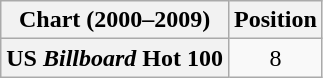<table class="wikitable plainrowheaders" style="text-align:center">
<tr>
<th>Chart (2000–2009)</th>
<th>Position</th>
</tr>
<tr>
<th scope="row">US <em>Billboard</em> Hot 100</th>
<td>8</td>
</tr>
</table>
